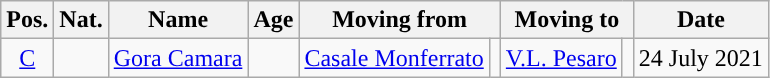<table class="wikitable sortable">
<tr>
<th>Pos.</th>
<th>Nat.</th>
<th>Name</th>
<th>Age</th>
<th colspan=2>Moving from</th>
<th colspan=2>Moving to</th>
<th>Date</th>
</tr>
<tr>
<td style="text-align: center;"><a href='#'>C</a></td>
<td style="text-align: center;"></td>
<td><a href='#'>Gora Camara</a></td>
<td style="text-align: center;"></td>
<td><a href='#'>Casale Monferrato</a></td>
<td style="text-align: center;"></td>
<td><a href='#'>V.L. Pesaro</a></td>
<td style="text-align: center;"></td>
<td style="text-align: center;">24 July 2021</td>
</tr>
</table>
